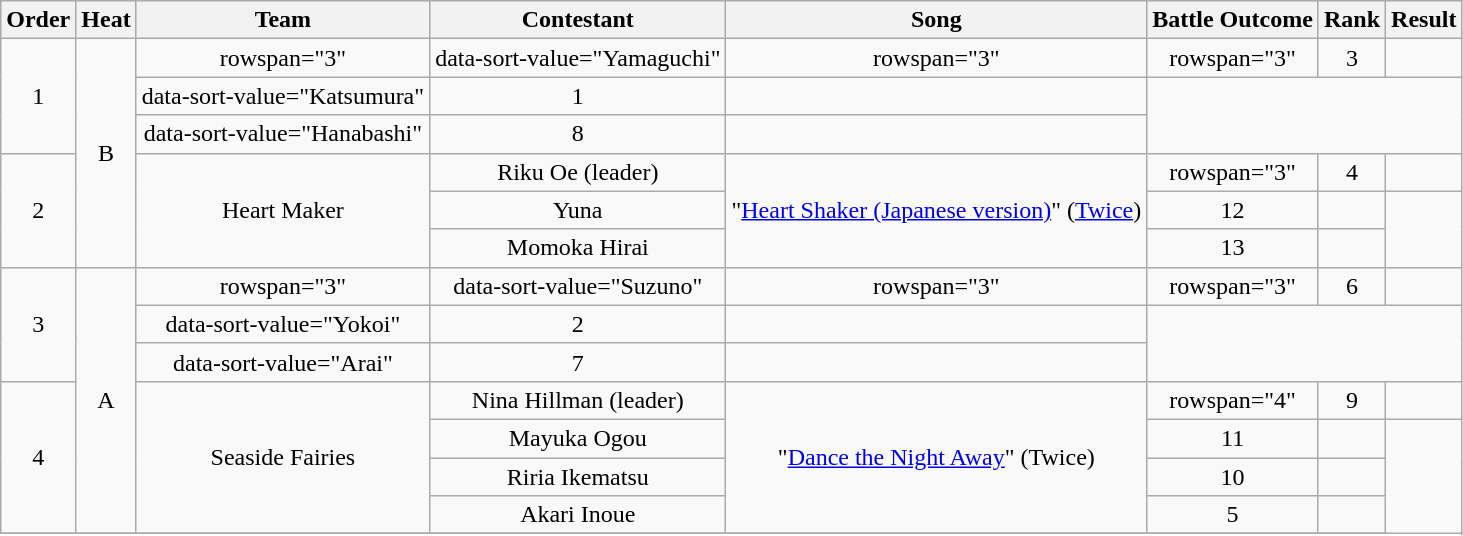<table class="wikitable sortable" style="text-align:center;">
<tr>
<th>Order</th>
<th>Heat</th>
<th>Team</th>
<th>Contestant</th>
<th>Song</th>
<th>Battle Outcome</th>
<th>Rank<br></th>
<th>Result<br></th>
</tr>
<tr>
<td rowspan="3">1</td>
<td rowspan="6">B</td>
<td>rowspan="3" </td>
<td>data-sort-value="Yamaguchi" </td>
<td>rowspan="3" </td>
<td>rowspan="3" </td>
<td>3</td>
<td></td>
</tr>
<tr>
<td>data-sort-value="Katsumura" </td>
<td>1</td>
<td></td>
</tr>
<tr>
<td>data-sort-value="Hanabashi" </td>
<td>8</td>
<td></td>
</tr>
<tr>
<td rowspan="3">2</td>
<td rowspan="3">Heart Maker</td>
<td data-sort-value="Oe">Riku Oe (leader)</td>
<td rowspan="3">"<a href='#'>Heart Shaker (Japanese version)</a>" (<a href='#'>Twice</a>)</td>
<td>rowspan="3" </td>
<td>4</td>
<td></td>
</tr>
<tr>
<td>Yuna</td>
<td>12</td>
<td></td>
</tr>
<tr>
<td data-sort-value="Hirai">Momoka Hirai</td>
<td>13</td>
<td></td>
</tr>
<tr>
<td rowspan="3">3</td>
<td rowspan="7">A</td>
<td>rowspan="3" </td>
<td>data-sort-value="Suzuno" </td>
<td>rowspan="3" </td>
<td>rowspan="3" </td>
<td>6</td>
<td></td>
</tr>
<tr>
<td>data-sort-value="Yokoi" </td>
<td>2</td>
<td></td>
</tr>
<tr>
<td>data-sort-value="Arai" </td>
<td>7</td>
<td></td>
</tr>
<tr>
<td rowspan="4">4</td>
<td rowspan="4">Seaside Fairies</td>
<td data-sort-value="Hillman">Nina Hillman (leader)</td>
<td rowspan="4">"<a href='#'>Dance the Night Away</a>" (Twice)</td>
<td>rowspan="4" </td>
<td>9</td>
<td></td>
</tr>
<tr>
<td data-sort-value="Ogou">Mayuka Ogou</td>
<td>11</td>
<td></td>
</tr>
<tr>
<td data-sort-value="Ikematsu">Riria Ikematsu</td>
<td>10</td>
<td></td>
</tr>
<tr>
<td data-sort-value="Inoue">Akari Inoue</td>
<td>5</td>
<td></td>
</tr>
<tr>
</tr>
</table>
